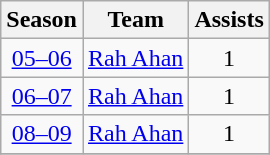<table class="wikitable" style="text-align: center;">
<tr>
<th>Season</th>
<th>Team</th>
<th>Assists</th>
</tr>
<tr>
<td><a href='#'>05–06</a></td>
<td align="left"><a href='#'>Rah Ahan</a></td>
<td>1</td>
</tr>
<tr>
<td><a href='#'>06–07</a></td>
<td align="left"><a href='#'>Rah Ahan</a></td>
<td>1</td>
</tr>
<tr>
<td><a href='#'>08–09</a></td>
<td align="left"><a href='#'>Rah Ahan</a></td>
<td>1</td>
</tr>
<tr>
</tr>
</table>
